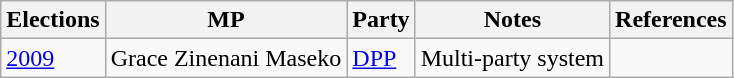<table class="wikitable">
<tr>
<th>Elections</th>
<th>MP</th>
<th>Party</th>
<th>Notes</th>
<th>References</th>
</tr>
<tr>
<td><a href='#'>2009</a></td>
<td>Grace Zinenani Maseko</td>
<td><a href='#'>DPP</a></td>
<td>Multi-party system</td>
<td></td>
</tr>
</table>
